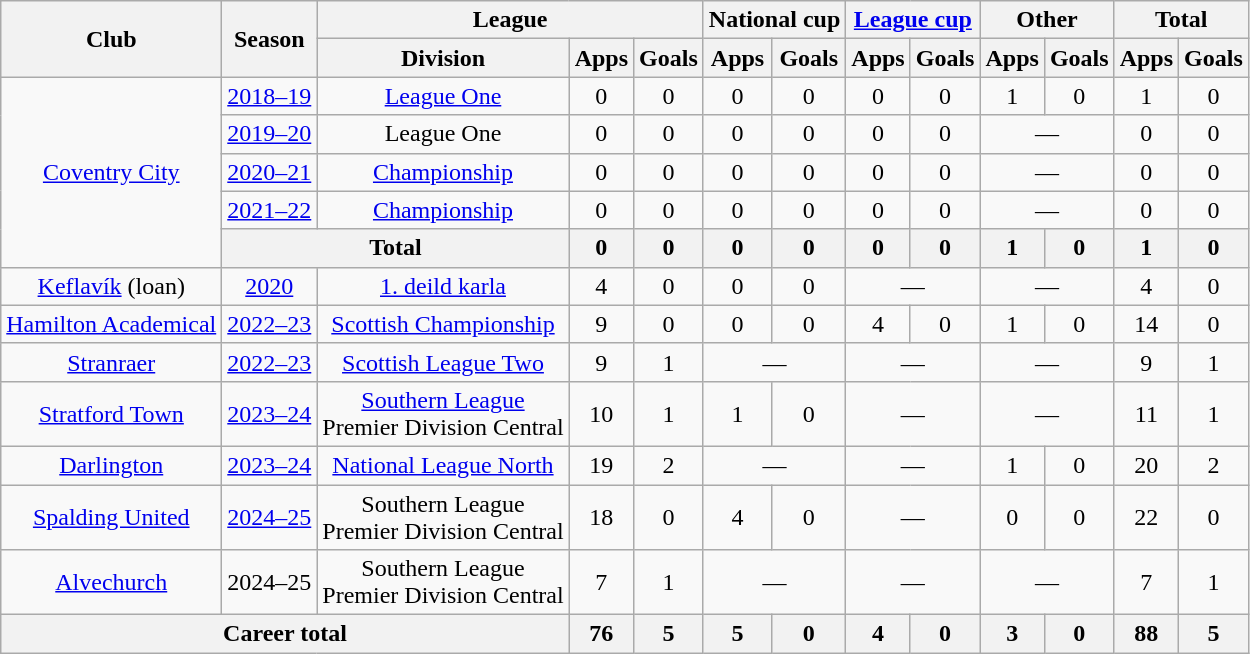<table class="wikitable" style="text-align: center">
<tr>
<th rowspan="2">Club</th>
<th rowspan="2">Season</th>
<th colspan="3">League</th>
<th colspan="2">National cup</th>
<th colspan="2"><a href='#'>League cup</a></th>
<th colspan="2">Other</th>
<th colspan="2">Total</th>
</tr>
<tr>
<th>Division</th>
<th>Apps</th>
<th>Goals</th>
<th>Apps</th>
<th>Goals</th>
<th>Apps</th>
<th>Goals</th>
<th>Apps</th>
<th>Goals</th>
<th>Apps</th>
<th>Goals</th>
</tr>
<tr>
<td rowspan="5"><a href='#'>Coventry City</a></td>
<td><a href='#'>2018–19</a></td>
<td><a href='#'>League One</a></td>
<td>0</td>
<td>0</td>
<td>0</td>
<td>0</td>
<td>0</td>
<td>0</td>
<td>1</td>
<td>0</td>
<td>1</td>
<td>0</td>
</tr>
<tr>
<td><a href='#'>2019–20</a></td>
<td>League One</td>
<td>0</td>
<td>0</td>
<td>0</td>
<td>0</td>
<td>0</td>
<td>0</td>
<td colspan="2">—</td>
<td>0</td>
<td>0</td>
</tr>
<tr>
<td><a href='#'>2020–21</a></td>
<td><a href='#'>Championship</a></td>
<td>0</td>
<td>0</td>
<td>0</td>
<td>0</td>
<td>0</td>
<td>0</td>
<td colspan="2">—</td>
<td>0</td>
<td>0</td>
</tr>
<tr>
<td><a href='#'>2021–22</a></td>
<td><a href='#'>Championship</a></td>
<td>0</td>
<td>0</td>
<td>0</td>
<td>0</td>
<td>0</td>
<td>0</td>
<td colspan="2">—</td>
<td>0</td>
<td>0</td>
</tr>
<tr>
<th colspan="2">Total</th>
<th>0</th>
<th>0</th>
<th>0</th>
<th>0</th>
<th>0</th>
<th>0</th>
<th>1</th>
<th>0</th>
<th>1</th>
<th>0</th>
</tr>
<tr>
<td><a href='#'>Keflavík</a> (loan)</td>
<td><a href='#'>2020</a></td>
<td><a href='#'>1. deild karla</a></td>
<td>4</td>
<td>0</td>
<td>0</td>
<td>0</td>
<td colspan="2">—</td>
<td colspan="2">—</td>
<td>4</td>
<td>0</td>
</tr>
<tr>
<td><a href='#'>Hamilton Academical</a></td>
<td><a href='#'>2022–23</a></td>
<td><a href='#'>Scottish Championship</a></td>
<td>9</td>
<td>0</td>
<td>0</td>
<td>0</td>
<td>4</td>
<td>0</td>
<td>1</td>
<td>0</td>
<td>14</td>
<td>0</td>
</tr>
<tr>
<td><a href='#'>Stranraer</a></td>
<td><a href='#'>2022–23</a></td>
<td><a href='#'>Scottish League Two</a></td>
<td>9</td>
<td>1</td>
<td colspan="2">—</td>
<td colspan="2">—</td>
<td colspan="2">—</td>
<td>9</td>
<td>1</td>
</tr>
<tr>
<td><a href='#'>Stratford Town</a></td>
<td><a href='#'>2023–24</a></td>
<td><a href='#'>Southern League</a><br>Premier Division Central</td>
<td>10</td>
<td>1</td>
<td>1</td>
<td>0</td>
<td colspan="2">—</td>
<td colspan="2">—</td>
<td>11</td>
<td>1</td>
</tr>
<tr>
<td><a href='#'>Darlington</a></td>
<td><a href='#'>2023–24</a></td>
<td><a href='#'>National League North</a></td>
<td>19</td>
<td>2</td>
<td colspan="2">—</td>
<td colspan="2">—</td>
<td>1</td>
<td>0</td>
<td>20</td>
<td>2</td>
</tr>
<tr>
<td><a href='#'>Spalding United</a></td>
<td><a href='#'>2024–25</a></td>
<td>Southern League<br>Premier Division Central</td>
<td>18</td>
<td>0</td>
<td>4</td>
<td>0</td>
<td colspan="2">—</td>
<td>0</td>
<td>0</td>
<td>22</td>
<td>0</td>
</tr>
<tr>
<td><a href='#'>Alvechurch</a></td>
<td>2024–25</td>
<td>Southern League<br>Premier Division Central</td>
<td>7</td>
<td>1</td>
<td colspan="2">—</td>
<td colspan="2">—</td>
<td colspan="2">—</td>
<td>7</td>
<td>1</td>
</tr>
<tr>
<th colspan="3">Career total</th>
<th>76</th>
<th>5</th>
<th>5</th>
<th>0</th>
<th>4</th>
<th>0</th>
<th>3</th>
<th>0</th>
<th>88</th>
<th>5</th>
</tr>
</table>
